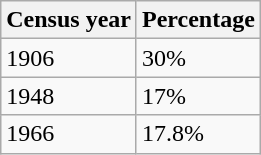<table class="wikitable">
<tr>
<th>Census year</th>
<th>Percentage</th>
</tr>
<tr>
<td>1906</td>
<td>30%</td>
</tr>
<tr>
<td>1948</td>
<td>17%</td>
</tr>
<tr>
<td>1966</td>
<td>17.8%</td>
</tr>
</table>
